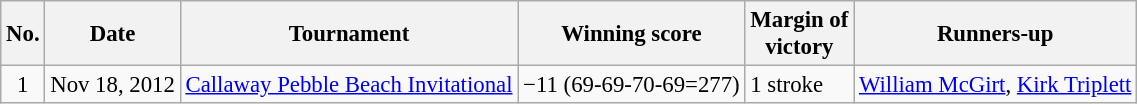<table class="wikitable" style="font-size:95%;">
<tr>
<th>No.</th>
<th>Date</th>
<th>Tournament</th>
<th>Winning score</th>
<th>Margin of<br>victory</th>
<th>Runners-up</th>
</tr>
<tr>
<td align=center>1</td>
<td align=right>Nov 18, 2012</td>
<td><a href='#'>Callaway Pebble Beach Invitational</a></td>
<td>−11 (69-69-70-69=277)</td>
<td>1 stroke</td>
<td> <a href='#'>William McGirt</a>,  <a href='#'>Kirk Triplett</a></td>
</tr>
</table>
